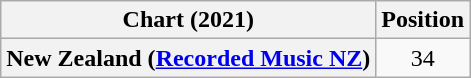<table class="wikitable sortable plainrowheaders" style="text-align:center">
<tr>
<th scope="col">Chart (2021)</th>
<th scope="col">Position</th>
</tr>
<tr>
<th scope="row">New Zealand (<a href='#'>Recorded Music NZ</a>)</th>
<td>34</td>
</tr>
</table>
